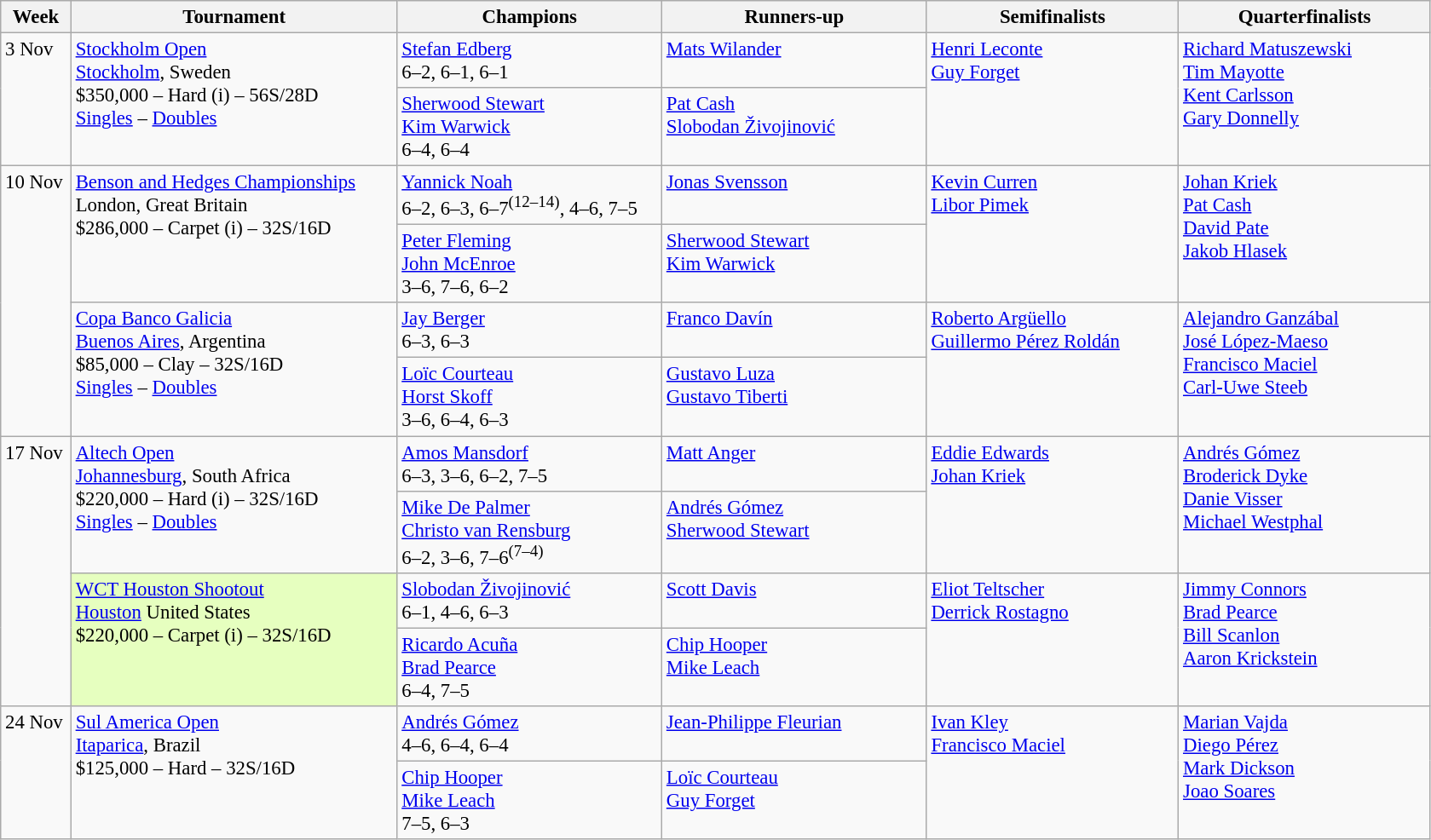<table class=wikitable style=font-size:95%>
<tr>
<th style="width:48px;">Week</th>
<th style="width:248px;">Tournament</th>
<th style="width:200px;">Champions</th>
<th style="width:200px;">Runners-up</th>
<th style="width:190px;">Semifinalists</th>
<th style="width:190px;">Quarterfinalists</th>
</tr>
<tr valign=top>
<td rowspan=2>3 Nov</td>
<td rowspan="2"><a href='#'>Stockholm Open</a><br> <a href='#'>Stockholm</a>, Sweden <br> $350,000 – Hard (i) – 56S/28D <br> <a href='#'>Singles</a> – <a href='#'>Doubles</a></td>
<td> <a href='#'>Stefan Edberg</a><br>6–2, 6–1, 6–1</td>
<td> <a href='#'>Mats Wilander</a></td>
<td rowspan=2> <a href='#'>Henri Leconte</a> <br>  <a href='#'>Guy Forget</a></td>
<td rowspan=2> <a href='#'>Richard Matuszewski</a> <br>  <a href='#'>Tim Mayotte</a> <br>  <a href='#'>Kent Carlsson</a> <br>  <a href='#'>Gary Donnelly</a></td>
</tr>
<tr valign=top>
<td> <a href='#'>Sherwood Stewart</a><br> <a href='#'>Kim Warwick</a> <br> 6–4, 6–4</td>
<td> <a href='#'>Pat Cash</a> <br>  <a href='#'>Slobodan Živojinović</a></td>
</tr>
<tr valign=top>
<td rowspan=4>10 Nov</td>
<td rowspan="2"><a href='#'>Benson and Hedges Championships</a><br> London, Great Britain <br> $286,000 – Carpet (i) – 32S/16D</td>
<td> <a href='#'>Yannick Noah</a><br>6–2, 6–3, 6–7<sup>(12–14)</sup>, 4–6, 7–5</td>
<td> <a href='#'>Jonas Svensson</a></td>
<td rowspan=2> <a href='#'>Kevin Curren</a> <br>  <a href='#'>Libor Pimek</a></td>
<td rowspan=2> <a href='#'>Johan Kriek</a> <br>  <a href='#'>Pat Cash</a> <br>  <a href='#'>David Pate</a> <br>  <a href='#'>Jakob Hlasek</a></td>
</tr>
<tr valign=top>
<td> <a href='#'>Peter Fleming</a><br> <a href='#'>John McEnroe</a> <br> 3–6, 7–6, 6–2</td>
<td> <a href='#'>Sherwood Stewart</a><br> <a href='#'>Kim Warwick</a></td>
</tr>
<tr valign=top>
<td rowspan="2"><a href='#'>Copa Banco Galicia</a><br> <a href='#'>Buenos Aires</a>, Argentina <br> $85,000 – Clay – 32S/16D <br> <a href='#'>Singles</a> – <a href='#'>Doubles</a></td>
<td> <a href='#'>Jay Berger</a> <br> 6–3, 6–3</td>
<td> <a href='#'>Franco Davín</a></td>
<td rowspan=2> <a href='#'>Roberto Argüello</a> <br>  <a href='#'>Guillermo Pérez Roldán</a></td>
<td rowspan=2> <a href='#'>Alejandro Ganzábal</a> <br>  <a href='#'>José López-Maeso</a> <br>  <a href='#'>Francisco Maciel</a> <br>  <a href='#'>Carl-Uwe Steeb</a></td>
</tr>
<tr valign=top>
<td> <a href='#'>Loïc Courteau</a> <br>  <a href='#'>Horst Skoff</a> <br> 3–6, 6–4, 6–3</td>
<td> <a href='#'>Gustavo Luza</a> <br>  <a href='#'>Gustavo Tiberti</a></td>
</tr>
<tr valign=top>
<td rowspan=4>17 Nov</td>
<td rowspan="2"><a href='#'>Altech Open</a><br> <a href='#'>Johannesburg</a>, South Africa <br> $220,000 – Hard (i) – 32S/16D <br> <a href='#'>Singles</a> – <a href='#'>Doubles</a></td>
<td> <a href='#'>Amos Mansdorf</a> <br> 6–3, 3–6, 6–2, 7–5</td>
<td> <a href='#'>Matt Anger</a></td>
<td rowspan=2> <a href='#'>Eddie Edwards</a> <br>  <a href='#'>Johan Kriek</a></td>
<td rowspan=2> <a href='#'>Andrés Gómez</a> <br>  <a href='#'>Broderick Dyke</a> <br>  <a href='#'>Danie Visser</a> <br>  <a href='#'>Michael Westphal</a></td>
</tr>
<tr valign=top>
<td> <a href='#'>Mike De Palmer</a> <br>  <a href='#'>Christo van Rensburg</a> <br> 6–2, 3–6, 7–6<sup>(7–4)</sup></td>
<td> <a href='#'>Andrés Gómez</a> <br>  <a href='#'>Sherwood Stewart</a></td>
</tr>
<tr valign=top>
<td style="background:#E6FFBF;" rowspan="2"><a href='#'>WCT Houston Shootout</a><br> <a href='#'>Houston</a> United States <br> $220,000 – Carpet (i) – 32S/16D</td>
<td> <a href='#'>Slobodan Živojinović</a> <br> 6–1, 4–6, 6–3</td>
<td> <a href='#'>Scott Davis</a></td>
<td rowspan=2> <a href='#'>Eliot Teltscher</a> <br>  <a href='#'>Derrick Rostagno</a></td>
<td rowspan=2> <a href='#'>Jimmy Connors</a> <br>  <a href='#'>Brad Pearce</a> <br>  <a href='#'>Bill Scanlon</a> <br>  <a href='#'>Aaron Krickstein</a></td>
</tr>
<tr valign=top>
<td> <a href='#'>Ricardo Acuña</a> <br>  <a href='#'>Brad Pearce</a> <br> 6–4, 7–5</td>
<td> <a href='#'>Chip Hooper</a> <br>  <a href='#'>Mike Leach</a></td>
</tr>
<tr valign=top>
<td rowspan=2>24 Nov</td>
<td rowspan="2"><a href='#'>Sul America Open</a><br> <a href='#'>Itaparica</a>, Brazil <br> $125,000 – Hard – 32S/16D</td>
<td> <a href='#'>Andrés Gómez</a> <br> 4–6, 6–4, 6–4</td>
<td> <a href='#'>Jean-Philippe Fleurian</a></td>
<td rowspan=2> <a href='#'>Ivan Kley</a> <br>  <a href='#'>Francisco Maciel</a></td>
<td rowspan=2> <a href='#'>Marian Vajda</a> <br>  <a href='#'>Diego Pérez</a> <br>  <a href='#'>Mark Dickson</a> <br>  <a href='#'>Joao Soares</a></td>
</tr>
<tr valign=top>
<td> <a href='#'>Chip Hooper</a> <br>  <a href='#'>Mike Leach</a> <br> 7–5, 6–3</td>
<td> <a href='#'>Loïc Courteau</a> <br>  <a href='#'>Guy Forget</a></td>
</tr>
</table>
